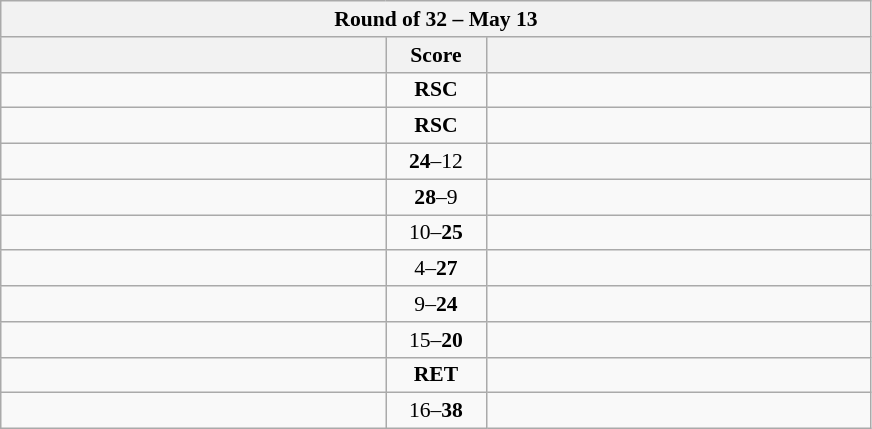<table class="wikitable" style="text-align: center; font-size:90% ">
<tr>
<th colspan=3>Round of 32 – May 13</th>
</tr>
<tr>
<th align="right" width="250"></th>
<th width="60">Score</th>
<th align="left" width="250"></th>
</tr>
<tr>
<td align=left></td>
<td align=center><strong>RSC</strong></td>
<td align=left><strong></strong></td>
</tr>
<tr>
<td align=left><strong></strong></td>
<td align=center><strong>RSC</strong></td>
<td align=left></td>
</tr>
<tr>
<td align=left><strong></strong></td>
<td align=center><strong>24</strong>–12</td>
<td align=left></td>
</tr>
<tr>
<td align=left><strong></strong></td>
<td align=center><strong>28</strong>–9</td>
<td align=left></td>
</tr>
<tr>
<td align=left></td>
<td align=center>10–<strong>25</strong></td>
<td align=left><strong></strong></td>
</tr>
<tr>
<td align=left></td>
<td align=center>4–<strong>27</strong></td>
<td align=left><strong></strong></td>
</tr>
<tr>
<td align=left></td>
<td align=center>9–<strong>24</strong></td>
<td align=left><strong></strong></td>
</tr>
<tr>
<td align=left></td>
<td align=center>15–<strong>20</strong></td>
<td align=left><strong></strong></td>
</tr>
<tr>
<td align=left><strong></strong></td>
<td align=center><strong>RET</strong></td>
<td align=left></td>
</tr>
<tr>
<td align=left></td>
<td align=center>16–<strong>38</strong></td>
<td align=left><strong></strong></td>
</tr>
</table>
